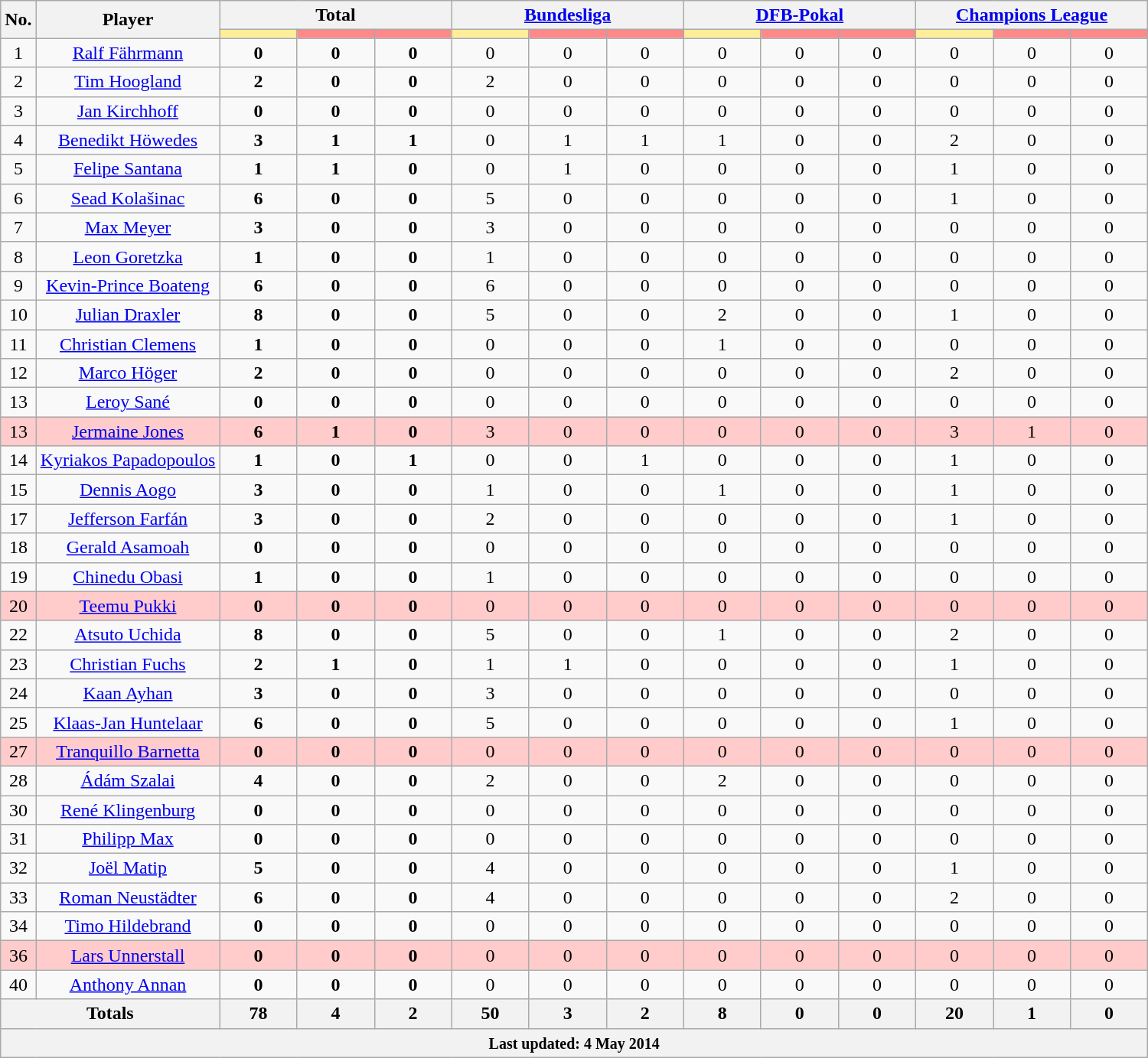<table class="wikitable" style="text-align:center;">
<tr style="text-align:center;">
<th rowspan="2">No.</th>
<th rowspan="2">Player</th>
<th colspan="3">Total</th>
<th colspan="3"><a href='#'>Bundesliga</a></th>
<th colspan="3"><a href='#'>DFB-Pokal</a></th>
<th colspan="3"><a href='#'>Champions League</a></th>
</tr>
<tr>
<th style="width:60px; background:#fe9;"></th>
<th style="width:60px; background:#ff8888;"></th>
<th style="width:60px; background:#ff8888;"></th>
<th style="width:60px; background:#fe9;"></th>
<th style="width:60px; background:#ff8888;"></th>
<th style="width:60px; background:#ff8888;"></th>
<th style="width:60px; background:#fe9;"></th>
<th style="width:60px; background:#ff8888;"></th>
<th style="width:60px; background:#ff8888;"></th>
<th style="width:60px; background:#fe9;"></th>
<th style="width:60px; background:#ff8888;"></th>
<th style="width:60px; background:#ff8888;"></th>
</tr>
<tr>
<td>1</td>
<td><a href='#'>Ralf Fährmann</a></td>
<td><strong>0</strong> </td>
<td><strong>0</strong> </td>
<td><strong>0</strong> </td>
<td>0 </td>
<td>0 </td>
<td>0 </td>
<td>0 </td>
<td>0 </td>
<td>0 </td>
<td>0 </td>
<td>0 </td>
<td>0 </td>
</tr>
<tr>
<td>2</td>
<td><a href='#'>Tim Hoogland</a></td>
<td><strong>2</strong> </td>
<td><strong>0</strong> </td>
<td><strong>0</strong> </td>
<td>2 </td>
<td>0 </td>
<td>0 </td>
<td>0 </td>
<td>0 </td>
<td>0 </td>
<td>0 </td>
<td>0 </td>
<td>0 </td>
</tr>
<tr>
<td>3</td>
<td><a href='#'>Jan Kirchhoff</a></td>
<td><strong>0</strong> </td>
<td><strong>0</strong> </td>
<td><strong>0</strong> </td>
<td>0 </td>
<td>0 </td>
<td>0 </td>
<td>0 </td>
<td>0 </td>
<td>0 </td>
<td>0 </td>
<td>0 </td>
<td>0 </td>
</tr>
<tr>
<td>4</td>
<td><a href='#'>Benedikt Höwedes</a></td>
<td><strong>3</strong> </td>
<td><strong>1</strong> </td>
<td><strong>1</strong> </td>
<td>0 </td>
<td>1 </td>
<td>1 </td>
<td>1 </td>
<td>0 </td>
<td>0 </td>
<td>2 </td>
<td>0 </td>
<td>0 </td>
</tr>
<tr>
<td>5</td>
<td><a href='#'>Felipe Santana</a></td>
<td><strong>1</strong> </td>
<td><strong>1</strong> </td>
<td><strong>0</strong> </td>
<td>0 </td>
<td>1 </td>
<td>0 </td>
<td>0 </td>
<td>0 </td>
<td>0 </td>
<td>1 </td>
<td>0 </td>
<td>0 </td>
</tr>
<tr>
<td>6</td>
<td><a href='#'>Sead Kolašinac</a></td>
<td><strong>6</strong> </td>
<td><strong>0</strong> </td>
<td><strong>0</strong> </td>
<td>5 </td>
<td>0 </td>
<td>0 </td>
<td>0 </td>
<td>0 </td>
<td>0 </td>
<td>1 </td>
<td>0 </td>
<td>0 </td>
</tr>
<tr>
<td>7</td>
<td><a href='#'>Max Meyer</a></td>
<td><strong>3</strong> </td>
<td><strong>0</strong> </td>
<td><strong>0</strong> </td>
<td>3 </td>
<td>0 </td>
<td>0 </td>
<td>0 </td>
<td>0 </td>
<td>0 </td>
<td>0 </td>
<td>0 </td>
<td>0 </td>
</tr>
<tr>
<td>8</td>
<td><a href='#'>Leon Goretzka</a></td>
<td><strong>1</strong> </td>
<td><strong>0</strong> </td>
<td><strong>0</strong> </td>
<td>1 </td>
<td>0 </td>
<td>0 </td>
<td>0 </td>
<td>0 </td>
<td>0 </td>
<td>0 </td>
<td>0 </td>
<td>0 </td>
</tr>
<tr>
<td>9</td>
<td><a href='#'>Kevin-Prince Boateng</a></td>
<td><strong>6</strong> </td>
<td><strong>0</strong> </td>
<td><strong>0</strong> </td>
<td>6 </td>
<td>0 </td>
<td>0 </td>
<td>0 </td>
<td>0 </td>
<td>0 </td>
<td>0 </td>
<td>0 </td>
<td>0 </td>
</tr>
<tr>
<td>10</td>
<td><a href='#'>Julian Draxler</a></td>
<td><strong>8</strong> </td>
<td><strong>0</strong> </td>
<td><strong>0</strong> </td>
<td>5 </td>
<td>0 </td>
<td>0 </td>
<td>2 </td>
<td>0 </td>
<td>0 </td>
<td>1 </td>
<td>0 </td>
<td>0 </td>
</tr>
<tr>
<td>11</td>
<td><a href='#'>Christian Clemens</a></td>
<td><strong>1</strong> </td>
<td><strong>0</strong> </td>
<td><strong>0</strong> </td>
<td>0 </td>
<td>0 </td>
<td>0 </td>
<td>1 </td>
<td>0 </td>
<td>0 </td>
<td>0 </td>
<td>0 </td>
<td>0 </td>
</tr>
<tr>
<td>12</td>
<td><a href='#'>Marco Höger</a></td>
<td><strong>2</strong> </td>
<td><strong>0</strong> </td>
<td><strong>0</strong> </td>
<td>0 </td>
<td>0 </td>
<td>0 </td>
<td>0 </td>
<td>0 </td>
<td>0 </td>
<td>2 </td>
<td>0 </td>
<td>0 </td>
</tr>
<tr>
<td>13</td>
<td><a href='#'>Leroy Sané</a></td>
<td><strong>0</strong> </td>
<td><strong>0</strong> </td>
<td><strong>0</strong> </td>
<td>0 </td>
<td>0 </td>
<td>0 </td>
<td>0 </td>
<td>0 </td>
<td>0 </td>
<td>0 </td>
<td>0 </td>
<td>0 </td>
</tr>
<tr style="background:#FFCBCB">
<td>13</td>
<td><a href='#'>Jermaine Jones</a></td>
<td><strong>6</strong> </td>
<td><strong>1</strong> </td>
<td><strong>0</strong> </td>
<td>3 </td>
<td>0 </td>
<td>0 </td>
<td>0 </td>
<td>0 </td>
<td>0 </td>
<td>3 </td>
<td>1 </td>
<td>0 </td>
</tr>
<tr>
<td>14</td>
<td><a href='#'>Kyriakos Papadopoulos</a></td>
<td><strong>1</strong> </td>
<td><strong>0</strong> </td>
<td><strong>1</strong> </td>
<td>0 </td>
<td>0 </td>
<td>1 </td>
<td>0 </td>
<td>0 </td>
<td>0 </td>
<td>1 </td>
<td>0 </td>
<td>0 </td>
</tr>
<tr>
<td>15</td>
<td><a href='#'>Dennis Aogo</a></td>
<td><strong>3</strong> </td>
<td><strong>0</strong> </td>
<td><strong>0</strong> </td>
<td>1 </td>
<td>0 </td>
<td>0 </td>
<td>1 </td>
<td>0 </td>
<td>0 </td>
<td>1 </td>
<td>0 </td>
<td>0 </td>
</tr>
<tr>
<td>17</td>
<td><a href='#'>Jefferson Farfán</a></td>
<td><strong>3</strong> </td>
<td><strong>0</strong> </td>
<td><strong>0</strong> </td>
<td>2 </td>
<td>0 </td>
<td>0 </td>
<td>0 </td>
<td>0 </td>
<td>0 </td>
<td>1 </td>
<td>0 </td>
<td>0 </td>
</tr>
<tr>
<td>18</td>
<td><a href='#'>Gerald Asamoah</a></td>
<td><strong>0</strong> </td>
<td><strong>0</strong> </td>
<td><strong>0</strong> </td>
<td>0 </td>
<td>0 </td>
<td>0 </td>
<td>0 </td>
<td>0 </td>
<td>0 </td>
<td>0 </td>
<td>0 </td>
<td>0 </td>
</tr>
<tr>
<td>19</td>
<td><a href='#'>Chinedu Obasi</a></td>
<td><strong>1</strong> </td>
<td><strong>0</strong> </td>
<td><strong>0</strong> </td>
<td>1 </td>
<td>0 </td>
<td>0 </td>
<td>0 </td>
<td>0 </td>
<td>0 </td>
<td>0 </td>
<td>0 </td>
<td>0 </td>
</tr>
<tr style="background:#FFCBCB">
<td>20</td>
<td><a href='#'>Teemu Pukki</a></td>
<td><strong>0</strong> </td>
<td><strong>0</strong> </td>
<td><strong>0</strong> </td>
<td>0 </td>
<td>0 </td>
<td>0 </td>
<td>0 </td>
<td>0 </td>
<td>0 </td>
<td>0 </td>
<td>0 </td>
<td>0 </td>
</tr>
<tr>
<td>22</td>
<td><a href='#'>Atsuto Uchida</a></td>
<td><strong>8</strong> </td>
<td><strong>0</strong> </td>
<td><strong>0</strong> </td>
<td>5 </td>
<td>0 </td>
<td>0 </td>
<td>1 </td>
<td>0 </td>
<td>0 </td>
<td>2 </td>
<td>0 </td>
<td>0 </td>
</tr>
<tr>
<td>23</td>
<td><a href='#'>Christian Fuchs</a></td>
<td><strong>2</strong> </td>
<td><strong>1</strong> </td>
<td><strong>0</strong> </td>
<td>1 </td>
<td>1 </td>
<td>0 </td>
<td>0 </td>
<td>0 </td>
<td>0 </td>
<td>1 </td>
<td>0 </td>
<td>0 </td>
</tr>
<tr>
<td>24</td>
<td><a href='#'>Kaan Ayhan</a></td>
<td><strong>3</strong> </td>
<td><strong>0</strong> </td>
<td><strong>0</strong> </td>
<td>3 </td>
<td>0 </td>
<td>0 </td>
<td>0 </td>
<td>0 </td>
<td>0 </td>
<td>0 </td>
<td>0 </td>
<td>0 </td>
</tr>
<tr>
<td>25</td>
<td><a href='#'>Klaas-Jan Huntelaar</a></td>
<td><strong>6</strong> </td>
<td><strong>0</strong> </td>
<td><strong>0</strong> </td>
<td>5 </td>
<td>0 </td>
<td>0 </td>
<td>0 </td>
<td>0 </td>
<td>0 </td>
<td>1 </td>
<td>0 </td>
<td>0 </td>
</tr>
<tr style="background:#FFCBCB">
<td>27</td>
<td><a href='#'>Tranquillo Barnetta</a></td>
<td><strong>0</strong> </td>
<td><strong>0</strong> </td>
<td><strong>0</strong> </td>
<td>0 </td>
<td>0 </td>
<td>0 </td>
<td>0 </td>
<td>0 </td>
<td>0 </td>
<td>0 </td>
<td>0 </td>
<td>0 </td>
</tr>
<tr>
<td>28</td>
<td><a href='#'>Ádám Szalai</a></td>
<td><strong>4</strong> </td>
<td><strong>0</strong> </td>
<td><strong>0</strong> </td>
<td>2 </td>
<td>0 </td>
<td>0 </td>
<td>2 </td>
<td>0 </td>
<td>0 </td>
<td>0 </td>
<td>0 </td>
<td>0 </td>
</tr>
<tr>
<td>30</td>
<td><a href='#'>René Klingenburg</a></td>
<td><strong>0</strong> </td>
<td><strong>0</strong> </td>
<td><strong>0</strong> </td>
<td>0 </td>
<td>0 </td>
<td>0 </td>
<td>0 </td>
<td>0 </td>
<td>0 </td>
<td>0 </td>
<td>0 </td>
<td>0 </td>
</tr>
<tr>
<td>31</td>
<td><a href='#'>Philipp Max</a></td>
<td><strong>0</strong> </td>
<td><strong>0</strong> </td>
<td><strong>0</strong> </td>
<td>0 </td>
<td>0 </td>
<td>0 </td>
<td>0 </td>
<td>0 </td>
<td>0 </td>
<td>0 </td>
<td>0 </td>
<td>0 </td>
</tr>
<tr>
<td>32</td>
<td><a href='#'>Joël Matip</a></td>
<td><strong>5</strong> </td>
<td><strong>0</strong> </td>
<td><strong>0</strong> </td>
<td>4 </td>
<td>0 </td>
<td>0 </td>
<td>0 </td>
<td>0 </td>
<td>0 </td>
<td>1 </td>
<td>0 </td>
<td>0 </td>
</tr>
<tr>
<td>33</td>
<td><a href='#'>Roman Neustädter</a></td>
<td><strong>6</strong> </td>
<td><strong>0</strong> </td>
<td><strong>0</strong> </td>
<td>4 </td>
<td>0 </td>
<td>0 </td>
<td>0 </td>
<td>0 </td>
<td>0 </td>
<td>2 </td>
<td>0 </td>
<td>0 </td>
</tr>
<tr>
<td>34</td>
<td><a href='#'>Timo Hildebrand</a></td>
<td><strong>0</strong> </td>
<td><strong>0</strong> </td>
<td><strong>0</strong> </td>
<td>0 </td>
<td>0 </td>
<td>0 </td>
<td>0 </td>
<td>0 </td>
<td>0 </td>
<td>0 </td>
<td>0 </td>
<td>0 </td>
</tr>
<tr style="background:#FFCBCB">
<td>36</td>
<td><a href='#'>Lars Unnerstall</a></td>
<td><strong>0</strong> </td>
<td><strong>0</strong> </td>
<td><strong>0</strong> </td>
<td>0 </td>
<td>0 </td>
<td>0 </td>
<td>0 </td>
<td>0 </td>
<td>0 </td>
<td>0 </td>
<td>0 </td>
<td>0 </td>
</tr>
<tr>
<td>40</td>
<td><a href='#'>Anthony Annan</a></td>
<td><strong>0</strong> </td>
<td><strong>0</strong> </td>
<td><strong>0</strong> </td>
<td>0 </td>
<td>0 </td>
<td>0 </td>
<td>0 </td>
<td>0 </td>
<td>0 </td>
<td>0 </td>
<td>0 </td>
<td>0 </td>
</tr>
<tr>
<th colspan="2">Totals</th>
<th>78 </th>
<th>4 </th>
<th>2 </th>
<th>50 </th>
<th>3 </th>
<th>2 </th>
<th>8 </th>
<th>0 </th>
<th>0 </th>
<th>20 </th>
<th>1 </th>
<th>0 </th>
</tr>
<tr>
<th colspan="14"><small>Last updated: 4 May 2014</small></th>
</tr>
</table>
